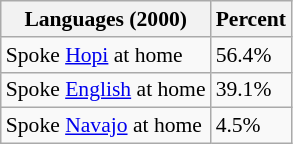<table class="wikitable sortable collapsible" style="font-size: 90%;">
<tr>
<th>Languages (2000) </th>
<th>Percent</th>
</tr>
<tr>
<td>Spoke <a href='#'>Hopi</a> at home</td>
<td>56.4%</td>
</tr>
<tr>
<td>Spoke <a href='#'>English</a> at home</td>
<td>39.1%</td>
</tr>
<tr>
<td>Spoke <a href='#'>Navajo</a> at home</td>
<td>4.5%</td>
</tr>
</table>
